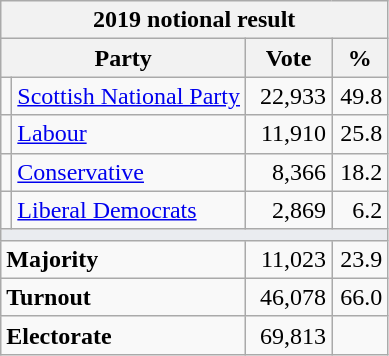<table class="wikitable">
<tr>
<th colspan="4">2019 notional result  </th>
</tr>
<tr>
<th bgcolor="#DDDDFF" width="130px" colspan="2">Party</th>
<th bgcolor="#DDDDFF" width="50px">Vote</th>
<th bgcolor="#DDDDFF" width="30px">%</th>
</tr>
<tr>
<td></td>
<td><a href='#'>Scottish National Party</a></td>
<td align=right>22,933</td>
<td align=right>49.8</td>
</tr>
<tr>
<td></td>
<td><a href='#'>Labour</a></td>
<td align="right">11,910</td>
<td align="right">25.8</td>
</tr>
<tr>
<td></td>
<td><a href='#'>Conservative</a></td>
<td align=right>8,366</td>
<td align=right>18.2</td>
</tr>
<tr>
<td></td>
<td><a href='#'>Liberal Democrats</a></td>
<td align=right>2,869</td>
<td align=right>6.2</td>
</tr>
<tr>
<td colspan="4" bgcolor="#EAECF0"></td>
</tr>
<tr>
<td colspan="2"><strong>Majority</strong></td>
<td align="right">11,023</td>
<td align="right">23.9</td>
</tr>
<tr>
<td colspan="2"><strong>Turnout</strong></td>
<td align="right">46,078</td>
<td align="right">66.0</td>
</tr>
<tr>
<td colspan="2"><strong>Electorate</strong></td>
<td align=right>69,813</td>
</tr>
</table>
